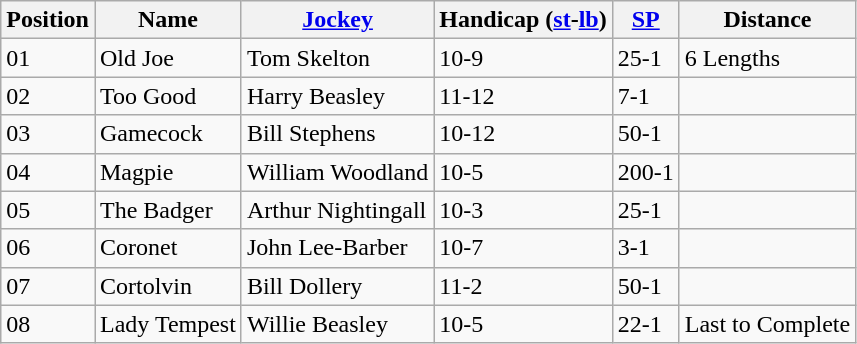<table class="wikitable sortable">
<tr>
<th data-sort-type="number">Position</th>
<th>Name</th>
<th><a href='#'>Jockey</a></th>
<th>Handicap (<a href='#'>st</a>-<a href='#'>lb</a>)</th>
<th><a href='#'>SP</a></th>
<th>Distance</th>
</tr>
<tr>
<td>01</td>
<td>Old Joe</td>
<td>Tom Skelton</td>
<td>10-9</td>
<td>25-1</td>
<td>6 Lengths</td>
</tr>
<tr>
<td>02</td>
<td>Too Good</td>
<td>Harry Beasley</td>
<td>11-12</td>
<td>7-1</td>
<td></td>
</tr>
<tr>
<td>03</td>
<td>Gamecock</td>
<td>Bill Stephens</td>
<td>10-12</td>
<td>50-1</td>
<td></td>
</tr>
<tr>
<td>04</td>
<td>Magpie</td>
<td>William Woodland</td>
<td>10-5</td>
<td>200-1</td>
<td></td>
</tr>
<tr>
<td>05</td>
<td>The Badger</td>
<td>Arthur Nightingall</td>
<td>10-3</td>
<td>25-1</td>
<td></td>
</tr>
<tr>
<td>06</td>
<td>Coronet</td>
<td>John Lee-Barber</td>
<td>10-7</td>
<td>3-1</td>
<td></td>
</tr>
<tr>
<td>07</td>
<td>Cortolvin</td>
<td>Bill Dollery</td>
<td>11-2</td>
<td>50-1</td>
<td></td>
</tr>
<tr>
<td>08</td>
<td>Lady Tempest</td>
<td>Willie Beasley</td>
<td>10-5</td>
<td>22-1</td>
<td>Last to Complete</td>
</tr>
</table>
